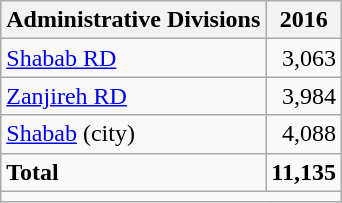<table class="wikitable">
<tr>
<th>Administrative Divisions</th>
<th>2016</th>
</tr>
<tr>
<td><a href='#'>Shabab RD</a></td>
<td style="text-align: right;">3,063</td>
</tr>
<tr>
<td><a href='#'>Zanjireh RD</a></td>
<td style="text-align: right;">3,984</td>
</tr>
<tr>
<td><a href='#'>Shabab</a> (city)</td>
<td style="text-align: right;">4,088</td>
</tr>
<tr>
<td><strong>Total</strong></td>
<td style="text-align: right;"><strong>11,135</strong></td>
</tr>
<tr>
<td colspan=2></td>
</tr>
</table>
